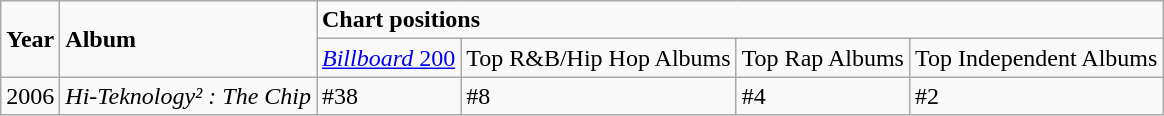<table class="wikitable">
<tr>
<td rowspan="2"><strong>Year</strong></td>
<td rowspan="2"><strong>Album</strong></td>
<td colspan="5"><strong>Chart positions</strong></td>
</tr>
<tr>
<td><a href='#'><em>Billboard</em> 200</a></td>
<td>Top R&B/Hip Hop Albums</td>
<td>Top Rap Albums</td>
<td>Top Independent Albums</td>
</tr>
<tr>
<td>2006</td>
<td><em>Hi-Teknology² : The Chip</em></td>
<td>#38</td>
<td>#8</td>
<td>#4</td>
<td>#2</td>
</tr>
</table>
